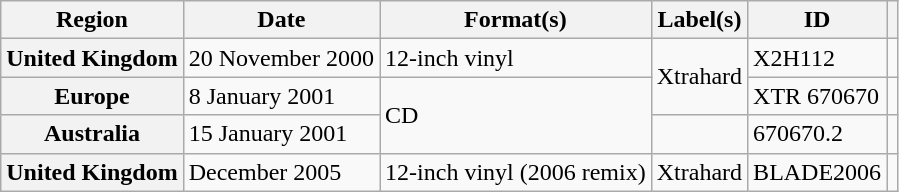<table class="wikitable plainrowheaders">
<tr>
<th scope="col">Region</th>
<th scope="col">Date</th>
<th scope="col">Format(s)</th>
<th scope="col">Label(s)</th>
<th scope="col">ID</th>
<th scope="col"></th>
</tr>
<tr>
<th scope="row">United Kingdom</th>
<td>20 November 2000</td>
<td>12-inch vinyl</td>
<td rowspan="2">Xtrahard</td>
<td>X2H112</td>
<td></td>
</tr>
<tr>
<th scope="row">Europe</th>
<td>8 January 2001</td>
<td rowspan="2">CD</td>
<td>XTR 670670</td>
<td></td>
</tr>
<tr>
<th scope="row">Australia</th>
<td>15 January 2001</td>
<td></td>
<td>670670.2</td>
<td></td>
</tr>
<tr>
<th scope="row">United Kingdom</th>
<td>December 2005</td>
<td>12-inch vinyl (2006 remix)</td>
<td>Xtrahard</td>
<td>BLADE2006</td>
<td></td>
</tr>
</table>
